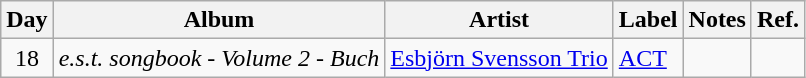<table class="wikitable">
<tr>
<th>Day</th>
<th>Album</th>
<th>Artist</th>
<th>Label</th>
<th>Notes</th>
<th>Ref.</th>
</tr>
<tr>
<td rowspan="1" style="text-align:center;">18</td>
<td><em>e.s.t. songbook - Volume 2 - Buch</em></td>
<td><a href='#'>Esbjörn Svensson Trio</a></td>
<td><a href='#'>ACT</a></td>
<td></td>
<td style="text-align:center;"></td>
</tr>
</table>
